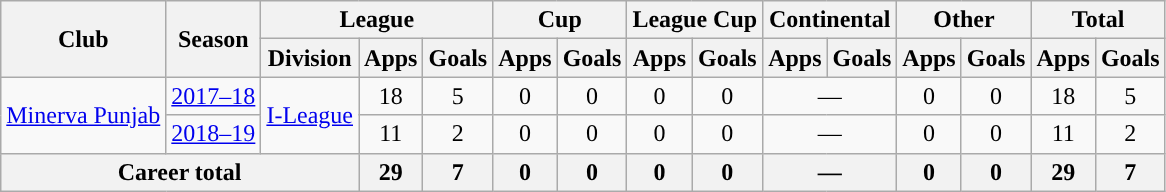<table class="wikitable" style="text-align:center">
<tr>
<th rowspan="2">Club</th>
<th rowspan="2">Season</th>
<th colspan="3">League</th>
<th colspan="2">Cup</th>
<th colspan="2">League Cup</th>
<th colspan="2">Continental</th>
<th colspan="2">Other</th>
<th colspan="2">Total</th>
</tr>
<tr>
<th>Division</th>
<th>Apps</th>
<th>Goals</th>
<th>Apps</th>
<th>Goals</th>
<th>Apps</th>
<th>Goals</th>
<th>Apps</th>
<th>Goals</th>
<th>Apps</th>
<th>Goals</th>
<th>Apps</th>
<th>Goals</th>
</tr>
<tr>
<td rowspan="2"><a href='#'>Minerva Punjab</a></td>
<td><a href='#'>2017–18</a></td>
<td rowspan="2"><a href='#'>I-League</a></td>
<td>18</td>
<td>5</td>
<td>0</td>
<td>0</td>
<td>0</td>
<td>0</td>
<td colspan="2">—</td>
<td>0</td>
<td>0</td>
<td>18</td>
<td>5</td>
</tr>
<tr>
<td><a href='#'>2018–19</a></td>
<td>11</td>
<td>2</td>
<td>0</td>
<td>0</td>
<td>0</td>
<td>0</td>
<td colspan="2">—</td>
<td>0</td>
<td>0</td>
<td>11</td>
<td>2</td>
</tr>
<tr>
<th colspan="3">Career total</th>
<th>29</th>
<th>7</th>
<th>0</th>
<th>0</th>
<th>0</th>
<th>0</th>
<th colspan="2">—</th>
<th>0</th>
<th>0</th>
<th>29</th>
<th>7</th>
</tr>
</table>
